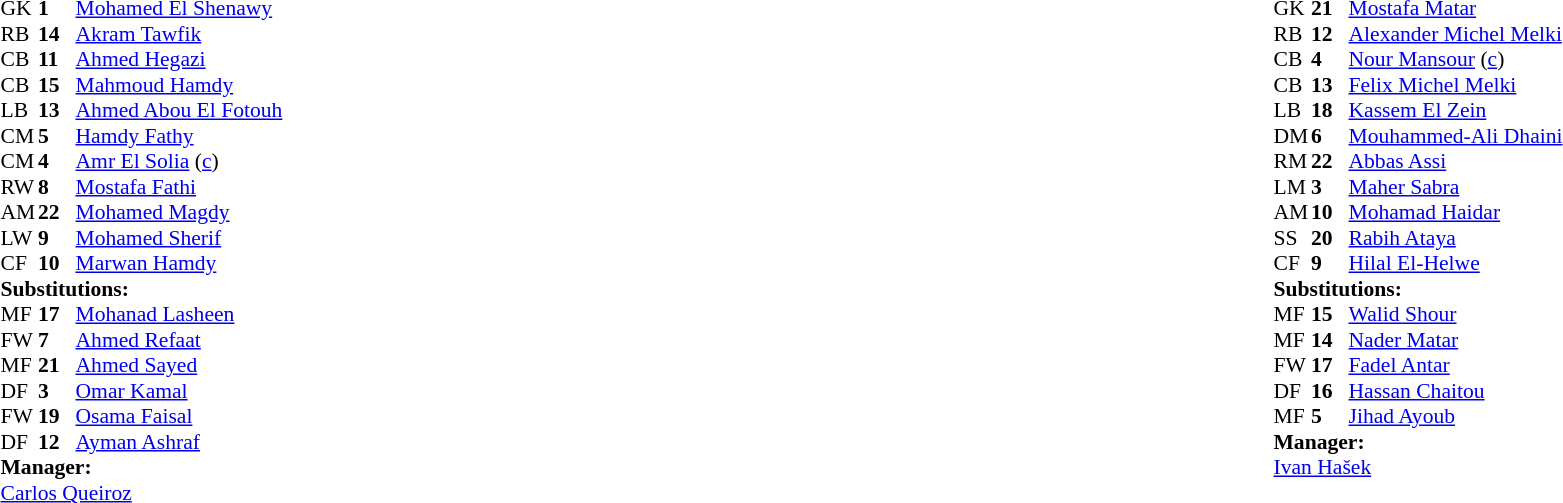<table width="100%">
<tr>
<td valign="top" width="40%"><br><table style="font-size:90%" cellspacing="0" cellpadding="0">
<tr>
<th width=25></th>
<th width=25></th>
</tr>
<tr>
<td>GK</td>
<td><strong>1</strong></td>
<td><a href='#'>Mohamed El Shenawy</a></td>
</tr>
<tr>
<td>RB</td>
<td><strong>14</strong></td>
<td><a href='#'>Akram Tawfik</a></td>
<td></td>
<td></td>
</tr>
<tr>
<td>CB</td>
<td><strong>11</strong></td>
<td><a href='#'>Ahmed Hegazi</a></td>
</tr>
<tr>
<td>CB</td>
<td><strong>15</strong></td>
<td><a href='#'>Mahmoud Hamdy</a></td>
</tr>
<tr>
<td>LB</td>
<td><strong>13</strong></td>
<td><a href='#'>Ahmed Abou El Fotouh</a></td>
</tr>
<tr>
<td>CM</td>
<td><strong>5</strong></td>
<td><a href='#'>Hamdy Fathy</a></td>
<td></td>
<td></td>
</tr>
<tr>
<td>CM</td>
<td><strong>4</strong></td>
<td><a href='#'>Amr El Solia</a> (<a href='#'>c</a>)</td>
</tr>
<tr>
<td>RW</td>
<td><strong>8</strong></td>
<td><a href='#'>Mostafa Fathi</a></td>
<td></td>
<td></td>
</tr>
<tr>
<td>AM</td>
<td><strong>22</strong></td>
<td><a href='#'>Mohamed Magdy</a></td>
<td></td>
<td></td>
</tr>
<tr>
<td>LW</td>
<td><strong>9</strong></td>
<td><a href='#'>Mohamed Sherif</a></td>
<td></td>
<td></td>
</tr>
<tr>
<td>CF</td>
<td><strong>10</strong></td>
<td><a href='#'>Marwan Hamdy</a></td>
<td></td>
<td></td>
</tr>
<tr>
<td colspan=3><strong>Substitutions:</strong></td>
</tr>
<tr>
<td>MF</td>
<td><strong>17</strong></td>
<td><a href='#'>Mohanad Lasheen</a></td>
<td></td>
<td></td>
</tr>
<tr>
<td>FW</td>
<td><strong>7</strong></td>
<td><a href='#'>Ahmed Refaat</a></td>
<td></td>
<td></td>
</tr>
<tr>
<td>MF</td>
<td><strong>21</strong></td>
<td><a href='#'>Ahmed Sayed</a></td>
<td></td>
<td></td>
</tr>
<tr>
<td>DF</td>
<td><strong>3</strong></td>
<td><a href='#'>Omar Kamal</a></td>
<td></td>
<td></td>
</tr>
<tr>
<td>FW</td>
<td><strong>19</strong></td>
<td><a href='#'>Osama Faisal</a></td>
<td></td>
<td></td>
</tr>
<tr>
<td>DF</td>
<td><strong>12</strong></td>
<td><a href='#'>Ayman Ashraf</a></td>
<td></td>
<td></td>
</tr>
<tr>
<td colspan=3><strong>Manager:</strong></td>
</tr>
<tr>
<td colspan=3> <a href='#'>Carlos Queiroz</a></td>
</tr>
</table>
</td>
<td valign="top"></td>
<td valign="top" width="50%"><br><table style="font-size:90%; margin:auto" cellspacing="0" cellpadding="0">
<tr>
<th width=25></th>
<th width=25></th>
</tr>
<tr>
<td>GK</td>
<td><strong>21</strong></td>
<td><a href='#'>Mostafa Matar</a></td>
</tr>
<tr>
<td>RB</td>
<td><strong>12</strong></td>
<td><a href='#'>Alexander Michel Melki</a></td>
</tr>
<tr>
<td>CB</td>
<td><strong>4</strong></td>
<td><a href='#'>Nour Mansour</a> (<a href='#'>c</a>)</td>
<td></td>
<td></td>
</tr>
<tr>
<td>CB</td>
<td><strong>13</strong></td>
<td><a href='#'>Felix Michel Melki</a></td>
</tr>
<tr>
<td>LB</td>
<td><strong>18</strong></td>
<td><a href='#'>Kassem El Zein</a></td>
</tr>
<tr>
<td>DM</td>
<td><strong>6</strong></td>
<td><a href='#'>Mouhammed-Ali Dhaini</a></td>
</tr>
<tr>
<td>RM</td>
<td><strong>22</strong></td>
<td><a href='#'>Abbas Assi</a></td>
</tr>
<tr>
<td>LM</td>
<td><strong>3</strong></td>
<td><a href='#'>Maher Sabra</a></td>
<td></td>
<td></td>
</tr>
<tr>
<td>AM</td>
<td><strong>10</strong></td>
<td><a href='#'>Mohamad Haidar</a></td>
<td></td>
<td></td>
</tr>
<tr>
<td>SS</td>
<td><strong>20</strong></td>
<td><a href='#'>Rabih Ataya</a></td>
<td></td>
<td></td>
</tr>
<tr>
<td>CF</td>
<td><strong>9</strong></td>
<td><a href='#'>Hilal El-Helwe</a></td>
<td></td>
<td></td>
</tr>
<tr>
<td colspan=3><strong>Substitutions:</strong></td>
</tr>
<tr>
<td>MF</td>
<td><strong>15</strong></td>
<td><a href='#'>Walid Shour</a></td>
<td></td>
<td></td>
</tr>
<tr>
<td>MF</td>
<td><strong>14</strong></td>
<td><a href='#'>Nader Matar</a></td>
<td></td>
<td></td>
</tr>
<tr>
<td>FW</td>
<td><strong>17</strong></td>
<td><a href='#'>Fadel Antar</a></td>
<td></td>
<td></td>
</tr>
<tr>
<td>DF</td>
<td><strong>16</strong></td>
<td><a href='#'>Hassan Chaitou</a></td>
<td></td>
<td></td>
</tr>
<tr>
<td>MF</td>
<td><strong>5</strong></td>
<td><a href='#'>Jihad Ayoub</a></td>
<td></td>
<td></td>
</tr>
<tr>
<td colspan=3><strong>Manager:</strong></td>
</tr>
<tr>
<td colspan=3> <a href='#'>Ivan Hašek</a></td>
</tr>
</table>
</td>
</tr>
</table>
